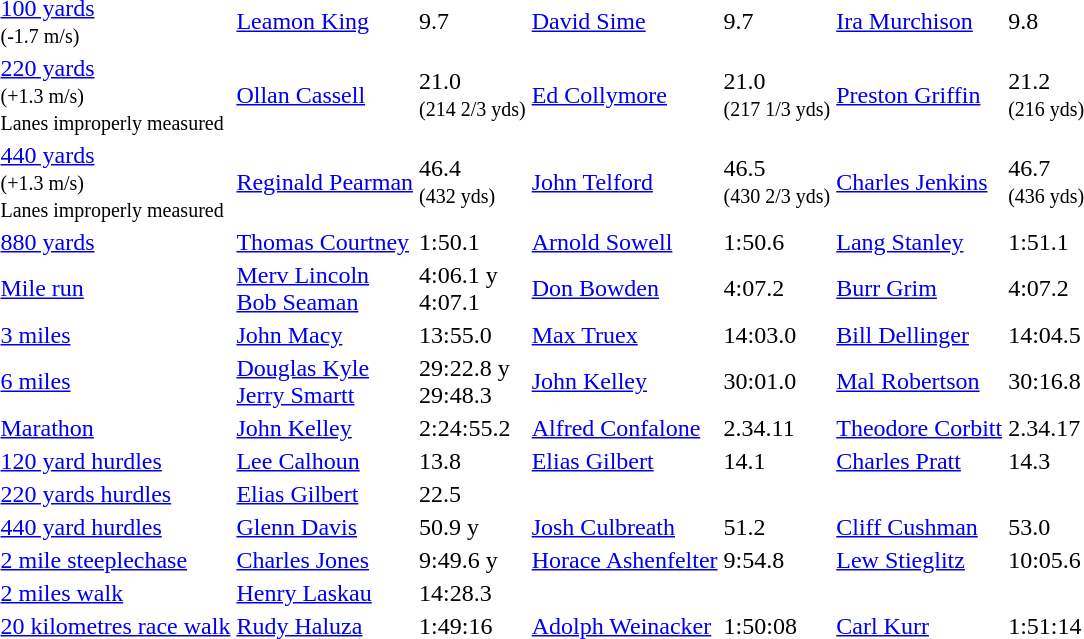<table>
<tr>
<td><a href='#'>100 yards</a> <br><small>(-1.7 m/s)</small></td>
<td><a href='#'>Leamon King</a></td>
<td>9.7</td>
<td><a href='#'>David Sime</a></td>
<td>9.7</td>
<td><a href='#'>Ira Murchison</a></td>
<td>9.8</td>
</tr>
<tr>
<td><a href='#'>220 yards</a> <br><small>(+1.3 m/s)<br>Lanes improperly measured</small></td>
<td><a href='#'>Ollan Cassell</a></td>
<td>21.0<br><small>(214 2/3 yds)</small></td>
<td><a href='#'>Ed Collymore</a></td>
<td>21.0<br><small>(217 1/3 yds)</small></td>
<td><a href='#'>Preston Griffin</a></td>
<td>21.2<br><small>(216 yds)</small></td>
</tr>
<tr>
<td><a href='#'>440 yards</a> <br><small>(+1.3 m/s)<br>Lanes improperly measured</small></td>
<td><a href='#'>Reginald Pearman</a></td>
<td>46.4<br><small>(432 yds)</small></td>
<td><a href='#'>John Telford</a></td>
<td>46.5<br><small>(430 2/3 yds)</small></td>
<td><a href='#'>Charles Jenkins</a></td>
<td>46.7<br><small>(436 yds)</small></td>
</tr>
<tr>
<td><a href='#'>880 yards</a></td>
<td><a href='#'>Thomas Courtney</a></td>
<td>1:50.1</td>
<td><a href='#'>Arnold Sowell</a></td>
<td>1:50.6</td>
<td><a href='#'>Lang Stanley</a></td>
<td>1:51.1</td>
</tr>
<tr>
<td><a href='#'>Mile run</a></td>
<td><a href='#'>Merv Lincoln</a> <br><a href='#'>Bob Seaman</a></td>
<td>4:06.1 y<br>4:07.1</td>
<td><a href='#'>Don Bowden</a></td>
<td>4:07.2</td>
<td><a href='#'>Burr Grim</a></td>
<td>4:07.2</td>
</tr>
<tr>
<td><a href='#'>3 miles</a></td>
<td><a href='#'>John Macy</a></td>
<td>13:55.0</td>
<td><a href='#'>Max Truex</a></td>
<td>14:03.0</td>
<td><a href='#'>Bill Dellinger</a></td>
<td>14:04.5</td>
</tr>
<tr>
<td><a href='#'>6 miles</a></td>
<td><a href='#'>Douglas Kyle</a> <br><a href='#'>Jerry Smartt</a></td>
<td>29:22.8 y<br>29:48.3</td>
<td><a href='#'>John Kelley</a></td>
<td>30:01.0</td>
<td><a href='#'>Mal Robertson</a></td>
<td>30:16.8</td>
</tr>
<tr>
<td><a href='#'>Marathon</a></td>
<td><a href='#'>John Kelley</a></td>
<td>2:24:55.2</td>
<td><a href='#'>Alfred Confalone</a></td>
<td>2.34.11</td>
<td><a href='#'>Theodore Corbitt</a></td>
<td>2.34.17</td>
</tr>
<tr>
<td><a href='#'>120 yard hurdles</a></td>
<td><a href='#'>Lee Calhoun</a></td>
<td>13.8</td>
<td><a href='#'>Elias Gilbert</a></td>
<td>14.1</td>
<td><a href='#'>Charles Pratt</a></td>
<td>14.3</td>
</tr>
<tr>
<td><a href='#'>220 yards hurdles</a></td>
<td><a href='#'>Elias Gilbert</a></td>
<td>22.5</td>
<td></td>
<td></td>
<td></td>
<td></td>
</tr>
<tr>
<td><a href='#'>440 yard hurdles</a></td>
<td><a href='#'>Glenn Davis</a></td>
<td>50.9 y</td>
<td><a href='#'>Josh Culbreath</a></td>
<td>51.2</td>
<td><a href='#'>Cliff Cushman</a></td>
<td>53.0</td>
</tr>
<tr>
<td><a href='#'>2 mile steeplechase</a></td>
<td><a href='#'>Charles Jones</a></td>
<td>9:49.6 y</td>
<td><a href='#'>Horace Ashenfelter</a></td>
<td>9:54.8</td>
<td><a href='#'>Lew Stieglitz</a></td>
<td>10:05.6</td>
</tr>
<tr>
<td><a href='#'>2 miles walk</a></td>
<td><a href='#'>Henry Laskau</a></td>
<td>14:28.3</td>
<td></td>
<td></td>
<td></td>
<td></td>
</tr>
<tr>
<td><a href='#'>20 kilometres race walk</a></td>
<td><a href='#'>Rudy Haluza</a></td>
<td>1:49:16</td>
<td><a href='#'>Adolph Weinacker</a></td>
<td>1:50:08</td>
<td><a href='#'>Carl Kurr</a></td>
<td>1:51:14</td>
</tr>
</table>
